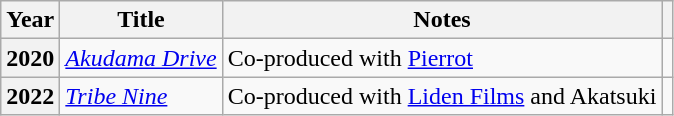<table class="wikitable unsortable">
<tr>
<th>Year</th>
<th>Title</th>
<th>Notes</th>
<th></th>
</tr>
<tr>
<th>2020</th>
<td><em><a href='#'>Akudama Drive</a></em></td>
<td>Co-produced with <a href='#'>Pierrot</a></td>
<td></td>
</tr>
<tr>
<th>2022</th>
<td><em><a href='#'>Tribe Nine</a></em></td>
<td>Co-produced with <a href='#'>Liden Films</a> and Akatsuki</td>
<td></td>
</tr>
</table>
